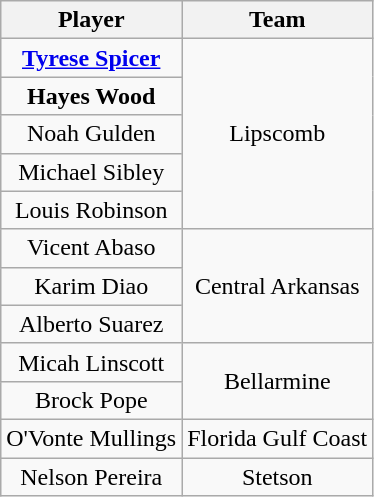<table class="wikitable" style="text-align: center;">
<tr>
<th>Player</th>
<th>Team</th>
</tr>
<tr>
<td><strong><a href='#'>Tyrese Spicer</a></strong></td>
<td rowspan=5>Lipscomb</td>
</tr>
<tr>
<td><strong>Hayes Wood</strong></td>
</tr>
<tr>
<td>Noah Gulden</td>
</tr>
<tr>
<td>Michael Sibley</td>
</tr>
<tr>
<td>Louis Robinson</td>
</tr>
<tr>
<td>Vicent Abaso</td>
<td rowspan=3>Central Arkansas</td>
</tr>
<tr>
<td>Karim Diao</td>
</tr>
<tr>
<td>Alberto Suarez</td>
</tr>
<tr>
<td>Micah Linscott</td>
<td rowspan=2>Bellarmine</td>
</tr>
<tr>
<td>Brock Pope</td>
</tr>
<tr>
<td>O'Vonte Mullings</td>
<td>Florida Gulf Coast</td>
</tr>
<tr>
<td>Nelson Pereira</td>
<td>Stetson</td>
</tr>
</table>
